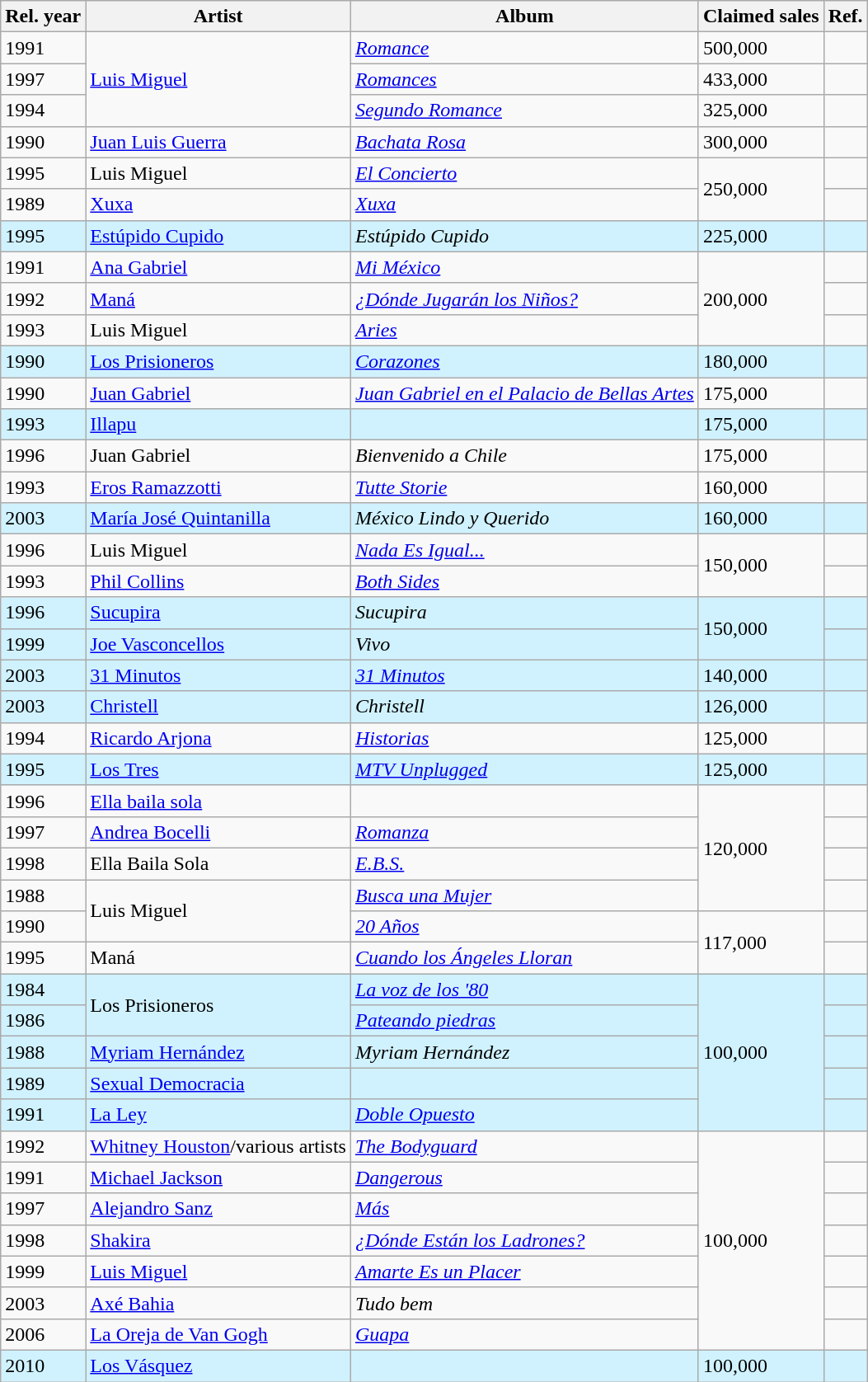<table class="wikitable">
<tr>
<th>Rel. year</th>
<th>Artist</th>
<th>Album</th>
<th>Claimed sales</th>
<th>Ref.</th>
</tr>
<tr>
<td>1991</td>
<td rowspan="3"><a href='#'>Luis Miguel</a></td>
<td><em><a href='#'>Romance</a></em></td>
<td>500,000</td>
<td></td>
</tr>
<tr>
<td>1997</td>
<td><em><a href='#'>Romances</a></em></td>
<td>433,000</td>
<td></td>
</tr>
<tr>
<td>1994</td>
<td><em><a href='#'>Segundo Romance</a></em></td>
<td>325,000</td>
<td></td>
</tr>
<tr>
<td>1990</td>
<td><a href='#'>Juan Luis Guerra</a></td>
<td><em><a href='#'>Bachata Rosa</a></em></td>
<td>300,000</td>
<td></td>
</tr>
<tr>
<td>1995</td>
<td>Luis Miguel</td>
<td><em><a href='#'>El Concierto</a></em></td>
<td rowspan="2">250,000</td>
<td></td>
</tr>
<tr>
<td>1989</td>
<td><a href='#'>Xuxa</a></td>
<td><em><a href='#'>Xuxa</a></em></td>
<td></td>
</tr>
<tr style="background:#D0F2FF">
<td>1995</td>
<td><a href='#'>Estúpido Cupido</a></td>
<td><em>Estúpido Cupido</em></td>
<td>225,000</td>
<td></td>
</tr>
<tr>
<td>1991</td>
<td><a href='#'>Ana Gabriel</a></td>
<td><em><a href='#'>Mi México</a></em></td>
<td rowspan="3">200,000</td>
<td></td>
</tr>
<tr>
<td>1992</td>
<td><a href='#'>Maná</a></td>
<td><em><a href='#'>¿Dónde Jugarán los Niños?</a></em></td>
<td></td>
</tr>
<tr>
<td>1993</td>
<td>Luis Miguel</td>
<td><em><a href='#'>Aries</a></em></td>
<td></td>
</tr>
<tr style="background:#D0F2FF">
<td>1990</td>
<td><a href='#'>Los Prisioneros</a></td>
<td><em><a href='#'>Corazones</a></em></td>
<td>180,000</td>
<td></td>
</tr>
<tr>
<td>1990</td>
<td><a href='#'>Juan Gabriel</a></td>
<td><em><a href='#'>Juan Gabriel en el Palacio de Bellas Artes</a></em></td>
<td>175,000</td>
<td></td>
</tr>
<tr style="background:#D0F2FF">
<td>1993</td>
<td><a href='#'>Illapu</a></td>
<td><em></em></td>
<td>175,000</td>
<td></td>
</tr>
<tr>
<td>1996</td>
<td>Juan Gabriel</td>
<td><em>Bienvenido a Chile</em></td>
<td>175,000</td>
<td></td>
</tr>
<tr>
<td>1993</td>
<td><a href='#'>Eros Ramazzotti</a></td>
<td><em><a href='#'>Tutte Storie</a></em></td>
<td>160,000</td>
<td></td>
</tr>
<tr style="background:#D0F2FF">
<td>2003</td>
<td><a href='#'>María José Quintanilla</a></td>
<td><em>México Lindo y Querido</em></td>
<td>160,000</td>
<td></td>
</tr>
<tr>
<td>1996</td>
<td>Luis Miguel</td>
<td><em><a href='#'>Nada Es Igual...</a></em></td>
<td rowspan="2">150,000</td>
<td></td>
</tr>
<tr>
<td>1993</td>
<td><a href='#'>Phil Collins</a></td>
<td><em><a href='#'>Both Sides</a></em></td>
<td></td>
</tr>
<tr style="background:#D0F2FF">
<td>1996</td>
<td><a href='#'>Sucupira</a></td>
<td><em>Sucupira</em></td>
<td rowspan="2">150,000</td>
<td></td>
</tr>
<tr style="background:#D0F2FF">
<td>1999</td>
<td><a href='#'>Joe Vasconcellos</a></td>
<td><em>Vivo</em></td>
<td></td>
</tr>
<tr style="background:#D0F2FF">
<td>2003</td>
<td><a href='#'>31 Minutos</a></td>
<td><em><a href='#'>31 Minutos</a></em></td>
<td>140,000</td>
<td></td>
</tr>
<tr style="background:#D0F2FF">
<td>2003</td>
<td><a href='#'>Christell</a></td>
<td><em>Christell</em></td>
<td>126,000</td>
<td></td>
</tr>
<tr>
<td>1994</td>
<td><a href='#'>Ricardo Arjona</a></td>
<td><em><a href='#'>Historias</a></em></td>
<td>125,000</td>
<td></td>
</tr>
<tr style="background:#D0F2FF">
<td>1995</td>
<td><a href='#'>Los Tres</a></td>
<td><em><a href='#'>MTV Unplugged</a></em></td>
<td>125,000</td>
<td></td>
</tr>
<tr>
<td>1996</td>
<td><a href='#'>Ella baila sola</a></td>
<td><em></em></td>
<td rowspan="4">120,000</td>
<td></td>
</tr>
<tr>
<td>1997</td>
<td><a href='#'>Andrea Bocelli</a></td>
<td><em><a href='#'>Romanza</a></em></td>
<td></td>
</tr>
<tr>
<td>1998</td>
<td>Ella Baila Sola</td>
<td><em><a href='#'>E.B.S.</a></em></td>
<td></td>
</tr>
<tr>
<td>1988</td>
<td rowspan="2">Luis Miguel</td>
<td><em><a href='#'>Busca una Mujer</a></em></td>
<td></td>
</tr>
<tr>
<td>1990</td>
<td><em><a href='#'>20 Años</a></em></td>
<td rowspan="2">117,000</td>
<td></td>
</tr>
<tr>
<td>1995</td>
<td>Maná</td>
<td><em><a href='#'>Cuando los Ángeles Lloran</a></em></td>
<td></td>
</tr>
<tr style="background:#D0F2FF">
<td>1984</td>
<td rowspan="2">Los Prisioneros</td>
<td><em><a href='#'>La voz de los '80</a></em></td>
<td rowspan="5">100,000</td>
<td></td>
</tr>
<tr style="background:#D0F2FF">
<td>1986</td>
<td><em><a href='#'>Pateando piedras</a></em></td>
<td></td>
</tr>
<tr style="background:#D0F2FF">
<td>1988</td>
<td><a href='#'>Myriam Hernández</a></td>
<td><em>Myriam Hernández</em></td>
<td></td>
</tr>
<tr style="background:#D0F2FF">
<td>1989</td>
<td><a href='#'>Sexual Democracia</a></td>
<td><em></em></td>
<td></td>
</tr>
<tr style="background:#D0F2FF">
<td>1991</td>
<td><a href='#'>La Ley</a></td>
<td><em><a href='#'>Doble Opuesto</a></em></td>
<td></td>
</tr>
<tr>
<td>1992</td>
<td><a href='#'>Whitney Houston</a>/various artists</td>
<td><em><a href='#'>The Bodyguard</a></em></td>
<td rowspan="7">100,000</td>
<td></td>
</tr>
<tr>
<td>1991</td>
<td><a href='#'>Michael Jackson</a></td>
<td><em><a href='#'>Dangerous</a></em></td>
<td></td>
</tr>
<tr>
<td>1997</td>
<td><a href='#'>Alejandro Sanz</a></td>
<td><em><a href='#'>Más</a></em></td>
<td></td>
</tr>
<tr>
<td>1998</td>
<td><a href='#'>Shakira</a></td>
<td><em><a href='#'>¿Dónde Están los Ladrones?</a></em></td>
<td></td>
</tr>
<tr>
<td>1999</td>
<td><a href='#'>Luis Miguel</a></td>
<td><em><a href='#'>Amarte Es un Placer</a></em></td>
<td></td>
</tr>
<tr>
<td>2003</td>
<td><a href='#'>Axé Bahia</a></td>
<td><em>Tudo bem</em></td>
<td></td>
</tr>
<tr>
<td>2006</td>
<td><a href='#'>La Oreja de Van Gogh</a></td>
<td><em><a href='#'>Guapa</a></em></td>
<td></td>
</tr>
<tr style="background:#D0F2FF">
<td>2010</td>
<td><a href='#'>Los Vásquez</a></td>
<td><em></em></td>
<td>100,000</td>
<td></td>
</tr>
</table>
